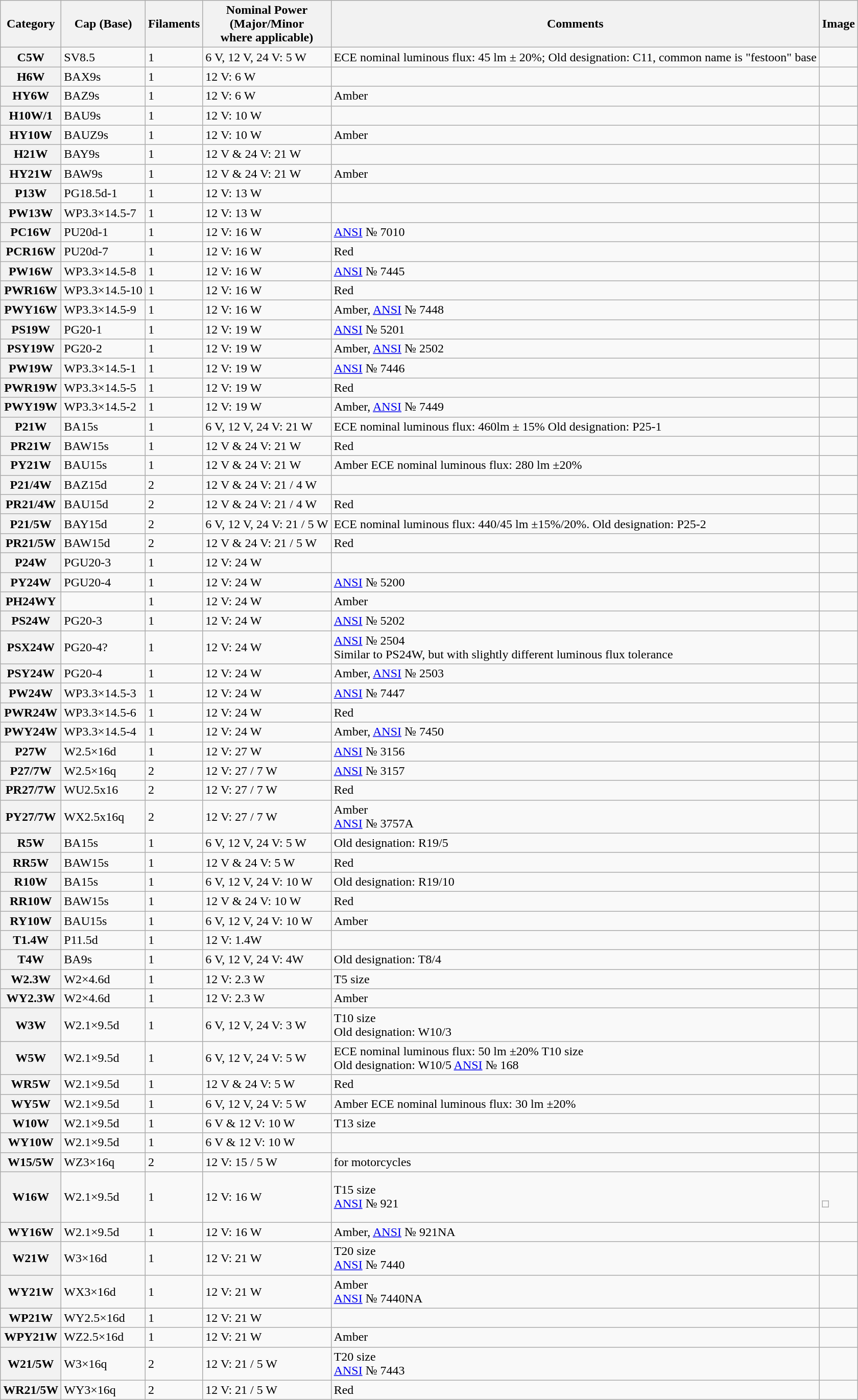<table class="wikitable sortable mw-collapsible">
<tr>
<th>Category</th>
<th>Cap (Base)</th>
<th width="20">Filaments</th>
<th>Nominal Power<br>(Major/Minor<br>where applicable)</th>
<th>Comments</th>
<th class="unsortable">Image</th>
</tr>
<tr>
<th>C5W</th>
<td>SV8.5</td>
<td>1</td>
<td>6 V, 12 V, 24 V: 5 W</td>
<td>ECE nominal luminous flux: 45 lm ± 20%; Old designation: C11, common name is "festoon" base</td>
<td></td>
</tr>
<tr>
<th>H6W</th>
<td>BAX9s</td>
<td>1</td>
<td>12 V: 6 W</td>
<td></td>
<td></td>
</tr>
<tr>
<th>HY6W</th>
<td>BAZ9s</td>
<td>1</td>
<td>12 V: 6 W</td>
<td>Amber</td>
<td></td>
</tr>
<tr>
<th>H10W/1</th>
<td>BAU9s</td>
<td>1</td>
<td>12 V: 10 W</td>
<td></td>
<td></td>
</tr>
<tr>
<th>HY10W</th>
<td>BAUZ9s</td>
<td>1</td>
<td>12 V: 10 W</td>
<td>Amber</td>
<td></td>
</tr>
<tr>
<th>H21W</th>
<td>BAY9s</td>
<td>1</td>
<td>12 V & 24 V: 21 W</td>
<td></td>
<td></td>
</tr>
<tr>
<th>HY21W</th>
<td>BAW9s</td>
<td>1</td>
<td>12 V & 24 V: 21 W</td>
<td>Amber</td>
<td></td>
</tr>
<tr>
<th>P13W</th>
<td>PG18.5d-1</td>
<td>1</td>
<td>12 V: 13 W</td>
<td></td>
</tr>
<tr>
<th>PW13W</th>
<td>WP3.3×14.5-7</td>
<td>1</td>
<td>12 V: 13 W</td>
<td></td>
<td></td>
</tr>
<tr>
<th>PC16W</th>
<td>PU20d-1</td>
<td>1</td>
<td>12 V: 16 W</td>
<td><a href='#'>ANSI</a> № 7010</td>
<td></td>
</tr>
<tr>
<th>PCR16W</th>
<td>PU20d-7</td>
<td>1</td>
<td>12 V: 16 W</td>
<td>Red</td>
<td></td>
</tr>
<tr>
<th>PW16W</th>
<td>WP3.3×14.5-8</td>
<td>1</td>
<td>12 V: 16 W</td>
<td><a href='#'>ANSI</a> № 7445</td>
<td></td>
</tr>
<tr>
<th>PWR16W</th>
<td>WP3.3×14.5-10</td>
<td>1</td>
<td>12 V: 16 W</td>
<td>Red</td>
<td></td>
</tr>
<tr>
<th>PWY16W</th>
<td>WP3.3×14.5-9</td>
<td>1</td>
<td>12 V: 16 W</td>
<td>Amber, <a href='#'>ANSI</a> № 7448</td>
<td></td>
</tr>
<tr>
<th>PS19W</th>
<td>PG20-1</td>
<td>1</td>
<td>12 V: 19 W</td>
<td><a href='#'>ANSI</a> № 5201</td>
<td></td>
</tr>
<tr>
<th>PSY19W</th>
<td>PG20-2</td>
<td>1</td>
<td>12 V: 19 W</td>
<td>Amber, <a href='#'>ANSI</a> № 2502</td>
<td></td>
</tr>
<tr>
<th>PW19W</th>
<td>WP3.3×14.5-1</td>
<td>1</td>
<td>12 V: 19 W</td>
<td><a href='#'>ANSI</a> № 7446</td>
<td></td>
</tr>
<tr>
<th>PWR19W</th>
<td>WP3.3×14.5-5</td>
<td>1</td>
<td>12 V: 19 W</td>
<td>Red</td>
<td></td>
</tr>
<tr>
<th>PWY19W</th>
<td>WP3.3×14.5-2</td>
<td>1</td>
<td>12 V: 19 W</td>
<td>Amber, <a href='#'>ANSI</a> № 7449</td>
<td></td>
</tr>
<tr>
<th>P21W</th>
<td>BA15s</td>
<td>1</td>
<td>6 V, 12 V, 24 V: 21 W</td>
<td>ECE nominal luminous flux: 460lm ± 15% Old designation: P25-1</td>
<td></td>
</tr>
<tr>
<th>PR21W</th>
<td>BAW15s</td>
<td>1</td>
<td>12 V & 24 V: 21 W</td>
<td>Red</td>
<td></td>
</tr>
<tr>
<th>PY21W</th>
<td>BAU15s</td>
<td>1</td>
<td>12 V & 24 V: 21 W</td>
<td>Amber ECE nominal luminous flux: 280 lm ±20%</td>
<td></td>
</tr>
<tr>
<th>P21/4W</th>
<td>BAZ15d</td>
<td>2</td>
<td>12 V & 24 V: 21 / 4 W</td>
<td></td>
</tr>
<tr>
<th>PR21/4W</th>
<td>BAU15d</td>
<td>2</td>
<td>12 V & 24 V: 21 / 4 W</td>
<td>Red</td>
<td></td>
</tr>
<tr>
<th>P21/5W</th>
<td>BAY15d</td>
<td>2</td>
<td>6 V, 12 V, 24 V: 21 / 5 W</td>
<td>ECE nominal luminous flux: 440/45 lm ±15%/20%. Old designation: P25-2</td>
<td></td>
</tr>
<tr>
<th>PR21/5W</th>
<td>BAW15d</td>
<td>2</td>
<td>12 V & 24 V: 21 / 5 W</td>
<td>Red</td>
<td></td>
</tr>
<tr>
<th>P24W</th>
<td>PGU20-3</td>
<td>1</td>
<td>12 V: 24 W</td>
<td></td>
<td></td>
</tr>
<tr>
<th>PY24W</th>
<td>PGU20-4</td>
<td>1</td>
<td>12 V: 24 W</td>
<td Amber,><a href='#'>ANSI</a> № 5200</td>
<td></td>
</tr>
<tr>
<th>PH24WY</th>
<td></td>
<td>1</td>
<td>12 V: 24 W</td>
<td>Amber</td>
<td></td>
</tr>
<tr>
<th>PS24W</th>
<td>PG20-3</td>
<td>1</td>
<td>12 V: 24 W</td>
<td><a href='#'>ANSI</a> № 5202</td>
<td></td>
</tr>
<tr>
<th>PSX24W</th>
<td>PG20-4?</td>
<td>1</td>
<td>12 V: 24 W</td>
<td><a href='#'>ANSI</a> № 2504<br>Similar to PS24W, but with slightly different luminous flux tolerance</td>
<td></td>
</tr>
<tr>
<th>PSY24W</th>
<td>PG20-4</td>
<td>1</td>
<td>12 V: 24 W</td>
<td>Amber, <a href='#'>ANSI</a> № 2503</td>
<td></td>
</tr>
<tr>
<th>PW24W</th>
<td>WP3.3×14.5-3</td>
<td>1</td>
<td>12 V: 24 W</td>
<td><a href='#'>ANSI</a> № 7447</td>
<td></td>
</tr>
<tr>
<th>PWR24W</th>
<td>WP3.3×14.5-6</td>
<td>1</td>
<td>12 V: 24 W</td>
<td>Red</td>
<td></td>
</tr>
<tr>
<th>PWY24W</th>
<td>WP3.3×14.5-4</td>
<td>1</td>
<td>12 V: 24 W</td>
<td>Amber, <a href='#'>ANSI</a> № 7450</td>
<td></td>
</tr>
<tr>
<th>P27W</th>
<td>W2.5×16d</td>
<td>1</td>
<td>12 V: 27 W</td>
<td><a href='#'>ANSI</a> №  3156</td>
<td></td>
</tr>
<tr>
<th>P27/7W</th>
<td>W2.5×16q</td>
<td>2</td>
<td>12 V: 27 / 7 W</td>
<td><a href='#'>ANSI</a> №  3157</td>
<td></td>
</tr>
<tr>
<th>PR27/7W</th>
<td>WU2.5x16</td>
<td>2</td>
<td>12 V: 27 / 7 W</td>
<td>Red</td>
<td></td>
</tr>
<tr>
<th>PY27/7W</th>
<td>WX2.5x16q</td>
<td>2</td>
<td>12 V: 27 / 7 W</td>
<td>Amber<br><a href='#'>ANSI</a> №  3757A</td>
<td></td>
</tr>
<tr>
<th>R5W</th>
<td>BA15s</td>
<td>1</td>
<td>6 V, 12 V, 24 V: 5 W</td>
<td>Old designation: R19/5</td>
<td></td>
</tr>
<tr>
<th>RR5W</th>
<td>BAW15s</td>
<td>1</td>
<td>12 V & 24 V: 5 W</td>
<td>Red</td>
<td></td>
</tr>
<tr>
<th>R10W</th>
<td>BA15s</td>
<td>1</td>
<td>6 V, 12 V, 24 V: 10 W</td>
<td>Old designation: R19/10</td>
<td></td>
</tr>
<tr>
<th>RR10W</th>
<td>BAW15s</td>
<td>1</td>
<td>12 V & 24 V: 10 W</td>
<td>Red</td>
<td></td>
</tr>
<tr>
<th>RY10W</th>
<td>BAU15s</td>
<td>1</td>
<td>6 V, 12 V, 24 V: 10 W</td>
<td>Amber</td>
<td></td>
</tr>
<tr>
<th>T1.4W</th>
<td>P11.5d</td>
<td>1</td>
<td>12 V: 1.4W</td>
<td></td>
<td></td>
</tr>
<tr>
<th>T4W</th>
<td>BA9s</td>
<td>1</td>
<td>6 V, 12 V, 24 V: 4W</td>
<td>Old designation: T8/4</td>
<td></td>
</tr>
<tr>
<th>W2.3W</th>
<td>W2×4.6d</td>
<td>1</td>
<td>12 V: 2.3 W</td>
<td>T5 size</td>
<td></td>
</tr>
<tr>
<th>WY2.3W</th>
<td>W2×4.6d</td>
<td>1</td>
<td>12 V: 2.3 W</td>
<td>Amber</td>
<td></td>
</tr>
<tr>
<th>W3W</th>
<td>W2.1×9.5d</td>
<td>1</td>
<td>6 V, 12 V, 24 V: 3 W</td>
<td>T10 size<br>Old designation: W10/3</td>
<td></td>
</tr>
<tr>
<th>W5W</th>
<td>W2.1×9.5d</td>
<td>1</td>
<td>6 V, 12 V, 24 V: 5 W</td>
<td>ECE nominal luminous flux: 50 lm ±20%  T10 size<br>Old designation: W10/5
<a href='#'>ANSI</a> №  168</td>
<td></td>
</tr>
<tr>
<th>WR5W</th>
<td>W2.1×9.5d</td>
<td>1</td>
<td>12 V & 24 V: 5 W</td>
<td>Red</td>
<td></td>
</tr>
<tr>
<th>WY5W</th>
<td>W2.1×9.5d</td>
<td>1</td>
<td>6 V, 12 V, 24 V: 5 W</td>
<td>Amber ECE nominal luminous flux: 30 lm ±20%</td>
<td></td>
</tr>
<tr>
<th>W10W</th>
<td>W2.1×9.5d</td>
<td>1</td>
<td>6 V & 12 V: 10 W</td>
<td>T13 size</td>
<td></td>
</tr>
<tr>
<th>WY10W</th>
<td>W2.1×9.5d</td>
<td>1</td>
<td>6 V & 12 V: 10 W</td>
<td></td>
<td></td>
</tr>
<tr>
<th>W15/5W</th>
<td>WZ3×16q</td>
<td>2</td>
<td>12 V: 15 / 5 W</td>
<td>for motorcycles</td>
<td></td>
</tr>
<tr>
<th>W16W</th>
<td>W2.1×9.5d</td>
<td>1</td>
<td>12 V: 16 W</td>
<td>T15 size<br><a href='#'>ANSI</a> №  921</td>
<td><br><table class="wikitable sortable">
<tr>
<td></td>
</tr>
</table>
</td>
</tr>
<tr>
<th>WY16W</th>
<td>W2.1×9.5d</td>
<td>1</td>
<td>12 V: 16 W</td>
<td>Amber, <a href='#'>ANSI</a> №  921NA</td>
</tr>
<tr>
<th>W21W</th>
<td>W3×16d</td>
<td>1</td>
<td>12 V: 21 W</td>
<td>T20 size<br><a href='#'>ANSI</a> №  7440</td>
<td></td>
</tr>
<tr>
<th>WY21W</th>
<td>WX3×16d</td>
<td>1</td>
<td>12 V: 21 W</td>
<td>Amber<br><a href='#'>ANSI</a> № 7440NA</td>
<td></td>
</tr>
<tr>
<th>WP21W</th>
<td>WY2.5×16d</td>
<td>1</td>
<td>12 V: 21 W</td>
<td></td>
<td></td>
</tr>
<tr>
<th>WPY21W</th>
<td>WZ2.5×16d</td>
<td>1</td>
<td>12 V: 21 W</td>
<td>Amber</td>
<td></td>
</tr>
<tr>
<th>W21/5W</th>
<td>W3×16q</td>
<td>2</td>
<td>12 V: 21 / 5 W</td>
<td>T20 size<br><a href='#'>ANSI</a> № 7443</td>
<td></td>
</tr>
<tr>
<th>WR21/5W</th>
<td>WY3×16q</td>
<td>2</td>
<td>12 V: 21 / 5 W</td>
<td>Red</td>
<td></td>
</tr>
</table>
